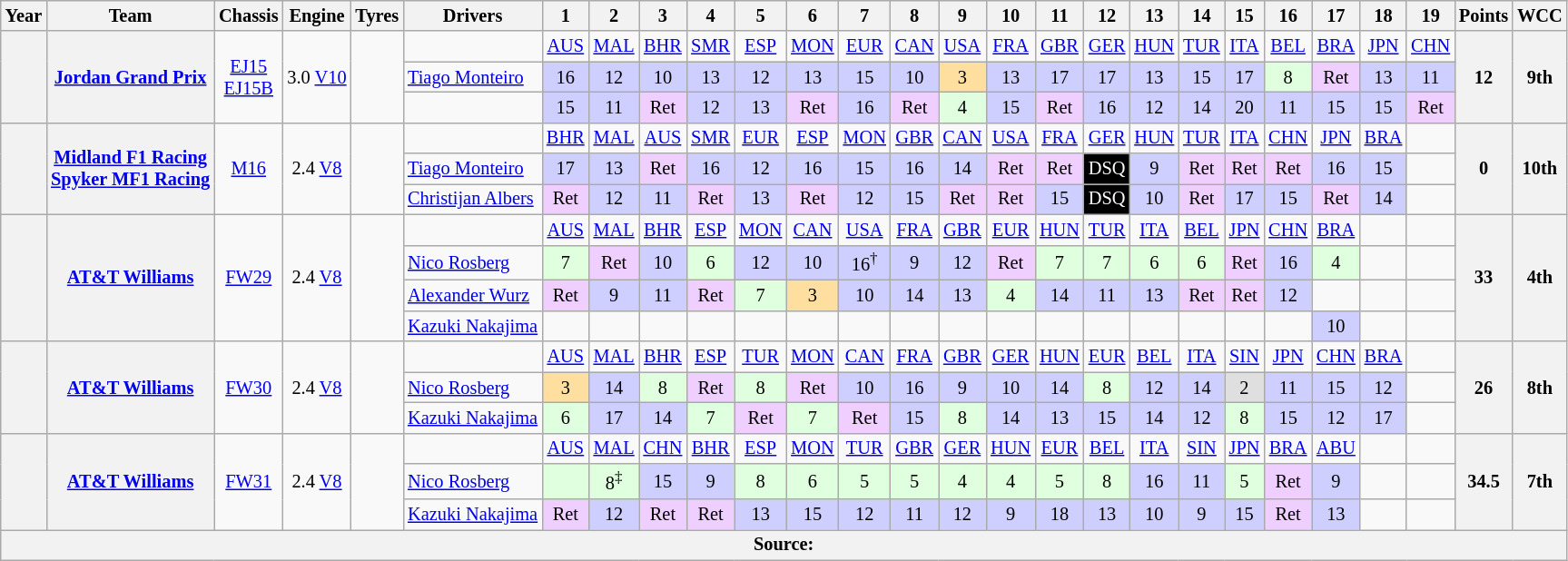<table class="wikitable" style="text-align:center; font-size:85%">
<tr>
<th>Year</th>
<th>Team</th>
<th>Chassis</th>
<th>Engine</th>
<th>Tyres</th>
<th>Drivers</th>
<th>1</th>
<th>2</th>
<th>3</th>
<th>4</th>
<th>5</th>
<th>6</th>
<th>7</th>
<th>8</th>
<th>9</th>
<th>10</th>
<th>11</th>
<th>12</th>
<th>13</th>
<th>14</th>
<th>15</th>
<th>16</th>
<th>17</th>
<th>18</th>
<th>19</th>
<th>Points</th>
<th>WCC</th>
</tr>
<tr>
<th rowspan="3"></th>
<th rowspan="3"><a href='#'>Jordan Grand Prix</a></th>
<td rowspan="3"><a href='#'>EJ15</a><br><a href='#'>EJ15B</a></td>
<td rowspan="3"> 3.0 <a href='#'>V10</a></td>
<td rowspan="3"></td>
<td></td>
<td><a href='#'>AUS</a></td>
<td><a href='#'>MAL</a></td>
<td><a href='#'>BHR</a></td>
<td><a href='#'>SMR</a></td>
<td><a href='#'>ESP</a></td>
<td><a href='#'>MON</a></td>
<td><a href='#'>EUR</a></td>
<td><a href='#'>CAN</a></td>
<td><a href='#'>USA</a></td>
<td><a href='#'>FRA</a></td>
<td><a href='#'>GBR</a></td>
<td><a href='#'>GER</a></td>
<td><a href='#'>HUN</a></td>
<td><a href='#'>TUR</a></td>
<td><a href='#'>ITA</a></td>
<td><a href='#'>BEL</a></td>
<td><a href='#'>BRA</a></td>
<td><a href='#'>JPN</a></td>
<td><a href='#'>CHN</a></td>
<th rowspan="3">12</th>
<th rowspan="3">9th</th>
</tr>
<tr>
<td align="left"> <a href='#'>Tiago Monteiro</a></td>
<td style="background:#CFCFFF;">16</td>
<td style="background:#CFCFFF;">12</td>
<td style="background:#CFCFFF;">10</td>
<td style="background:#CFCFFF;">13</td>
<td style="background:#CFCFFF;">12</td>
<td style="background:#CFCFFF;">13</td>
<td style="background:#CFCFFF;">15</td>
<td style="background:#CFCFFF;">10</td>
<td style="background:#FFDF9F;">3</td>
<td style="background:#CFCFFF;">13</td>
<td style="background:#CFCFFF;">17</td>
<td style="background:#CFCFFF;">17</td>
<td style="background:#CFCFFF;">13</td>
<td style="background:#CFCFFF;">15</td>
<td style="background:#CFCFFF;">17</td>
<td style="background:#DFFFDF;">8</td>
<td style="background:#EFCFFF;">Ret</td>
<td style="background:#CFCFFF;">13</td>
<td style="background:#CFCFFF;">11</td>
</tr>
<tr>
<td align="left"></td>
<td style="background:#CFCFFF;">15</td>
<td style="background:#CFCFFF;">11</td>
<td style="background:#EFCFFF;">Ret</td>
<td style="background:#CFCFFF;">12</td>
<td style="background:#CFCFFF;">13</td>
<td style="background:#EFCFFF;">Ret</td>
<td style="background:#CFCFFF;">16</td>
<td style="background:#EFCFFF;">Ret</td>
<td style="background:#DFFFDF;">4</td>
<td style="background:#CFCFFF;">15</td>
<td style="background:#EFCFFF;">Ret</td>
<td style="background:#CFCFFF;">16</td>
<td style="background:#CFCFFF;">12</td>
<td style="background:#CFCFFF;">14</td>
<td style="background:#CFCFFF;">20</td>
<td style="background:#CFCFFF;">11</td>
<td style="background:#CFCFFF;">15</td>
<td style="background:#CFCFFF;">15</td>
<td style="background:#EFCFFF;">Ret</td>
</tr>
<tr>
<th rowspan="3"></th>
<th rowspan="3"><a href='#'>Midland F1 Racing</a><br><a href='#'>Spyker MF1 Racing</a></th>
<td rowspan="3"><a href='#'>M16</a></td>
<td rowspan="3"> 2.4 <a href='#'>V8</a></td>
<td rowspan="3"></td>
<td></td>
<td><a href='#'>BHR</a></td>
<td><a href='#'>MAL</a></td>
<td><a href='#'>AUS</a></td>
<td><a href='#'>SMR</a></td>
<td><a href='#'>EUR</a></td>
<td><a href='#'>ESP</a></td>
<td><a href='#'>MON</a></td>
<td><a href='#'>GBR</a></td>
<td><a href='#'>CAN</a></td>
<td><a href='#'>USA</a></td>
<td><a href='#'>FRA</a></td>
<td><a href='#'>GER</a></td>
<td><a href='#'>HUN</a></td>
<td><a href='#'>TUR</a></td>
<td><a href='#'>ITA</a></td>
<td><a href='#'>CHN</a></td>
<td><a href='#'>JPN</a></td>
<td><a href='#'>BRA</a></td>
<td></td>
<th rowspan="3">0</th>
<th rowspan="3">10th</th>
</tr>
<tr>
<td align="left"> <a href='#'>Tiago Monteiro</a></td>
<td style="background:#CFCFFF;">17</td>
<td style="background:#CFCFFF;">13</td>
<td style="background:#EFCFFF;">Ret</td>
<td style="background:#CFCFFF;">16</td>
<td style="background:#CFCFFF;">12</td>
<td style="background:#CFCFFF;">16</td>
<td style="background:#CFCFFF;">15</td>
<td style="background:#CFCFFF;">16</td>
<td style="background:#CFCFFF;">14</td>
<td style="background:#EFCFFF;">Ret</td>
<td style="background:#EFCFFF;">Ret</td>
<td style="background:#000000; color:white">DSQ</td>
<td style="background:#CFCFFF;">9</td>
<td style="background:#EFCFFF;">Ret</td>
<td style="background:#EFCFFF;">Ret</td>
<td style="background:#EFCFFF;">Ret</td>
<td style="background:#CFCFFF;">16</td>
<td style="background:#CFCFFF;">15</td>
<td></td>
</tr>
<tr>
<td align="left"> <a href='#'>Christijan Albers</a></td>
<td style="background:#EFCFFF;">Ret</td>
<td style="background:#CFCFFF;">12</td>
<td style="background:#CFCFFF;">11</td>
<td style="background:#EFCFFF;">Ret</td>
<td style="background:#CFCFFF;">13</td>
<td style="background:#EFCFFF;">Ret</td>
<td style="background:#CFCFFF;">12</td>
<td style="background:#CFCFFF;">15</td>
<td style="background:#EFCFFF;">Ret</td>
<td style="background:#EFCFFF;">Ret</td>
<td style="background:#CFCFFF;">15</td>
<td style="background:#000000; color:white">DSQ</td>
<td style="background:#CFCFFF;">10</td>
<td style="background:#EFCFFF;">Ret</td>
<td style="background:#CFCFFF;">17</td>
<td style="background:#CFCFFF;">15</td>
<td style="background:#EFCFFF;">Ret</td>
<td style="background:#CFCFFF;">14</td>
<td></td>
</tr>
<tr>
<th rowspan="4"></th>
<th rowspan="4"><a href='#'>AT&T Williams</a></th>
<td rowspan="4"><a href='#'>FW29</a></td>
<td rowspan="4"> 2.4 <a href='#'>V8</a></td>
<td rowspan="4"></td>
<td></td>
<td><a href='#'>AUS</a></td>
<td><a href='#'>MAL</a></td>
<td><a href='#'>BHR</a></td>
<td><a href='#'>ESP</a></td>
<td><a href='#'>MON</a></td>
<td><a href='#'>CAN</a></td>
<td><a href='#'>USA</a></td>
<td><a href='#'>FRA</a></td>
<td><a href='#'>GBR</a></td>
<td><a href='#'>EUR</a></td>
<td><a href='#'>HUN</a></td>
<td><a href='#'>TUR</a></td>
<td><a href='#'>ITA</a></td>
<td><a href='#'>BEL</a></td>
<td><a href='#'>JPN</a></td>
<td><a href='#'>CHN</a></td>
<td><a href='#'>BRA</a></td>
<td></td>
<td></td>
<th rowspan="4">33</th>
<th rowspan="4">4th</th>
</tr>
<tr>
<td align="left"> <a href='#'>Nico Rosberg</a></td>
<td style="background:#DFFFDF;">7</td>
<td style="background:#EFCFFF;">Ret</td>
<td style="background:#CFCFFF;">10</td>
<td style="background:#DFFFDF;">6</td>
<td style="background:#CFCFFF;">12</td>
<td style="background:#CFCFFF;">10</td>
<td style="background:#CFCFFF;">16<sup>†</sup></td>
<td style="background:#CFCFFF;">9</td>
<td style="background:#CFCFFF;">12</td>
<td style="background:#EFCFFF;">Ret</td>
<td style="background:#DFFFDF;">7</td>
<td style="background:#DFFFDF;">7</td>
<td style="background:#DFFFDF;">6</td>
<td style="background:#DFFFDF;">6</td>
<td style="background:#EFCFFF;">Ret</td>
<td style="background:#CFCFFF;">16</td>
<td style="background:#DFFFDF;">4</td>
<td></td>
<td></td>
</tr>
<tr>
<td align="left"> <a href='#'>Alexander Wurz</a></td>
<td style="background:#EFCFFF;">Ret</td>
<td style="background:#CFCFFF;">9</td>
<td style="background:#CFCFFF;">11</td>
<td style="background:#EFCFFF;">Ret</td>
<td style="background:#DFFFDF;">7</td>
<td style="background:#FFDF9F;">3</td>
<td style="background:#CFCFFF;">10</td>
<td style="background:#CFCFFF;">14</td>
<td style="background:#CFCFFF;">13</td>
<td style="background:#DFFFDF;">4</td>
<td style="background:#CFCFFF;">14</td>
<td style="background:#CFCFFF;">11</td>
<td style="background:#CFCFFF;">13</td>
<td style="background:#EFCFFF;">Ret</td>
<td style="background:#EFCFFF;">Ret</td>
<td style="background:#CFCFFF;">12</td>
<td></td>
<td></td>
<td></td>
</tr>
<tr>
<td align="left"> <a href='#'>Kazuki Nakajima</a></td>
<td></td>
<td></td>
<td></td>
<td></td>
<td></td>
<td></td>
<td></td>
<td></td>
<td></td>
<td></td>
<td></td>
<td></td>
<td></td>
<td></td>
<td></td>
<td></td>
<td style="background:#CFCFFF;">10</td>
<td></td>
<td></td>
</tr>
<tr>
<th rowspan="3"></th>
<th rowspan="3"><a href='#'>AT&T Williams</a></th>
<td rowspan="3"><a href='#'>FW30</a></td>
<td rowspan="3"> 2.4 <a href='#'>V8</a></td>
<td rowspan="3"></td>
<td></td>
<td><a href='#'>AUS</a></td>
<td><a href='#'>MAL</a></td>
<td><a href='#'>BHR</a></td>
<td><a href='#'>ESP</a></td>
<td><a href='#'>TUR</a></td>
<td><a href='#'>MON</a></td>
<td><a href='#'>CAN</a></td>
<td><a href='#'>FRA</a></td>
<td><a href='#'>GBR</a></td>
<td><a href='#'>GER</a></td>
<td><a href='#'>HUN</a></td>
<td><a href='#'>EUR</a></td>
<td><a href='#'>BEL</a></td>
<td><a href='#'>ITA</a></td>
<td><a href='#'>SIN</a></td>
<td><a href='#'>JPN</a></td>
<td><a href='#'>CHN</a></td>
<td><a href='#'>BRA</a></td>
<td></td>
<th rowspan="3">26</th>
<th rowspan="3">8th</th>
</tr>
<tr>
<td align="left"> <a href='#'>Nico Rosberg</a></td>
<td style="background:#FFDF9F;">3</td>
<td style="background:#CFCFFF;">14</td>
<td style="background:#DFFFDF;">8</td>
<td style="background:#EFCFFF;">Ret</td>
<td style="background:#DFFFDF;">8</td>
<td style="background:#EFCFFF;">Ret</td>
<td style="background:#CFCFFF;">10</td>
<td style="background:#CFCFFF;">16</td>
<td style="background:#CFCFFF;">9</td>
<td style="background:#CFCFFF;">10</td>
<td style="background:#CFCFFF;">14</td>
<td style="background:#DFFFDF;">8</td>
<td style="background:#CFCFFF;">12</td>
<td style="background:#CFCFFF;">14</td>
<td style="background:#DFDFDF;">2</td>
<td style="background:#CFCFFF;">11</td>
<td style="background:#CFCFFF;">15</td>
<td style="background:#CFCFFF;">12</td>
<td></td>
</tr>
<tr>
<td align="left"> <a href='#'>Kazuki Nakajima</a></td>
<td style="background:#DFFFDF;">6</td>
<td style="background:#CFCFFF;">17</td>
<td style="background:#CFCFFF;">14</td>
<td style="background:#DFFFDF;">7</td>
<td style="background:#EFCFFF;">Ret</td>
<td style="background:#DFFFDF;">7</td>
<td style="background:#EFCFFF;">Ret</td>
<td style="background:#CFCFFF;">15</td>
<td style="background:#DFFFDF;">8</td>
<td style="background:#CFCFFF;">14</td>
<td style="background:#CFCFFF;">13</td>
<td style="background:#CFCFFF;">15</td>
<td style="background:#CFCFFF;">14</td>
<td style="background:#CFCFFF;">12</td>
<td style="background:#DFFFDF;">8</td>
<td style="background:#CFCFFF;">15</td>
<td style="background:#CFCFFF;">12</td>
<td style="background:#CFCFFF;">17</td>
<td></td>
</tr>
<tr>
<th rowspan="3"></th>
<th rowspan="3"><a href='#'>AT&T Williams</a></th>
<td rowspan="3"><a href='#'>FW31</a></td>
<td rowspan="3"> 2.4 <a href='#'>V8</a></td>
<td rowspan="3"></td>
<td></td>
<td><a href='#'>AUS</a></td>
<td><a href='#'>MAL</a></td>
<td><a href='#'>CHN</a></td>
<td><a href='#'>BHR</a></td>
<td><a href='#'>ESP</a></td>
<td><a href='#'>MON</a></td>
<td><a href='#'>TUR</a></td>
<td><a href='#'>GBR</a></td>
<td><a href='#'>GER</a></td>
<td><a href='#'>HUN</a></td>
<td><a href='#'>EUR</a></td>
<td><a href='#'>BEL</a></td>
<td><a href='#'>ITA</a></td>
<td><a href='#'>SIN</a></td>
<td><a href='#'>JPN</a></td>
<td><a href='#'>BRA</a></td>
<td><a href='#'>ABU</a></td>
<td></td>
<td></td>
<th rowspan="3">34.5</th>
<th rowspan="3">7th</th>
</tr>
<tr>
<td align="left"> <a href='#'>Nico Rosberg</a></td>
<td style="background:#DFFFDF;"></td>
<td style="background:#DFFFDF;">8<sup>‡</sup></td>
<td style="background:#CFCFFF;">15</td>
<td style="background:#CFCFFF;">9</td>
<td style="background:#DFFFDF;">8</td>
<td style="background:#DFFFDF;">6</td>
<td style="background:#DFFFDF;">5</td>
<td style="background:#DFFFDF;">5</td>
<td style="background:#DFFFDF;">4</td>
<td style="background:#DFFFDF;">4</td>
<td style="background:#DFFFDF;">5</td>
<td style="background:#DFFFDF;">8</td>
<td style="background:#CFCFFF;">16</td>
<td style="background:#CFCFFF;">11</td>
<td style="background:#DFFFDF;">5</td>
<td style="background:#EFCFFF;">Ret</td>
<td style="background:#CFCFFF;">9</td>
<td></td>
<td></td>
</tr>
<tr>
<td align="left"> <a href='#'>Kazuki Nakajima</a></td>
<td style="background:#EFCFFF;">Ret</td>
<td style="background:#CFCFFF;">12</td>
<td style="background:#EFCFFF;">Ret</td>
<td style="background:#EFCFFF;">Ret</td>
<td style="background:#CFCFFF;">13</td>
<td style="background:#CFCFFF;">15</td>
<td style="background:#CFCFFF;">12</td>
<td style="background:#CFCFFF;">11</td>
<td style="background:#CFCFFF;">12</td>
<td style="background:#CFCFFF;">9</td>
<td style="background:#CFCFFF;">18</td>
<td style="background:#CFCFFF;">13</td>
<td style="background:#CFCFFF;">10</td>
<td style="background:#CFCFFF;">9</td>
<td style="background:#CFCFFF;">15</td>
<td style="background:#EFCFFF;">Ret</td>
<td style="background:#CFCFFF;">13</td>
<td></td>
<td></td>
</tr>
<tr>
<th colspan="27">Source:</th>
</tr>
</table>
